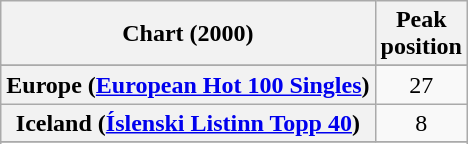<table class="wikitable sortable plainrowheaders" style="text-align:center">
<tr>
<th scope="col">Chart (2000)</th>
<th scope="col">Peak<br>position</th>
</tr>
<tr>
</tr>
<tr>
</tr>
<tr>
</tr>
<tr>
</tr>
<tr>
</tr>
<tr>
</tr>
<tr>
<th scope="row">Europe (<a href='#'>European Hot 100 Singles</a>)</th>
<td>27</td>
</tr>
<tr>
<th scope="row">Iceland (<a href='#'>Íslenski Listinn Topp 40</a>)</th>
<td>8</td>
</tr>
<tr>
</tr>
<tr>
</tr>
<tr>
</tr>
<tr>
</tr>
<tr>
</tr>
<tr>
</tr>
<tr>
</tr>
<tr>
</tr>
<tr>
</tr>
<tr>
</tr>
<tr>
</tr>
<tr>
</tr>
<tr>
</tr>
<tr>
</tr>
<tr>
</tr>
</table>
